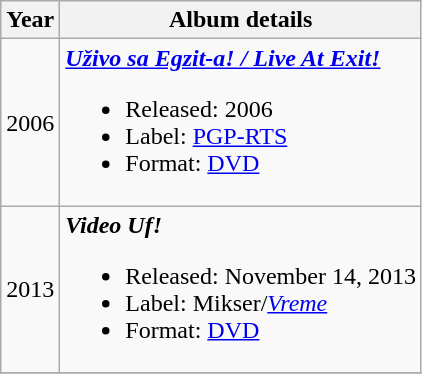<table class ="wikitable">
<tr>
<th>Year</th>
<th>Album details</th>
</tr>
<tr>
<td align="center" rowspan="1">2006</td>
<td><strong><em><a href='#'>Uživo sa Egzit-a! / Live At Exit!</a></em></strong><br><ul><li>Released: 2006</li><li>Label: <a href='#'>PGP-RTS</a></li><li>Format: <a href='#'>DVD</a></li></ul></td>
</tr>
<tr>
<td align="center" rowspan="1">2013</td>
<td><strong><em>Video Uf!</em></strong><br><ul><li>Released: November 14, 2013</li><li>Label: Mikser/<em><a href='#'>Vreme</a></em></li><li>Format: <a href='#'>DVD</a></li></ul></td>
</tr>
<tr>
</tr>
</table>
